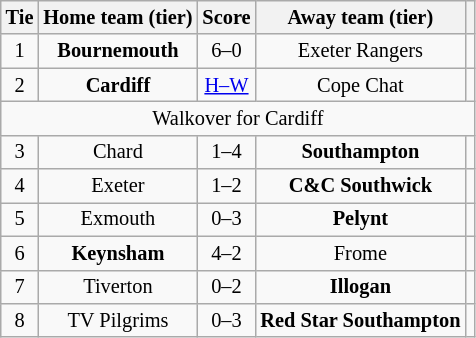<table class="wikitable" style="text-align:center; font-size:85%">
<tr>
<th>Tie</th>
<th>Home team (tier)</th>
<th>Score</th>
<th>Away team (tier)</th>
<th></th>
</tr>
<tr>
<td align="center">1</td>
<td><strong>Bournemouth</strong></td>
<td align="center">6–0</td>
<td>Exeter Rangers</td>
<td></td>
</tr>
<tr>
<td align="center">2</td>
<td><strong>Cardiff</strong></td>
<td align="center"><a href='#'>H–W</a></td>
<td>Cope Chat</td>
<td></td>
</tr>
<tr>
<td colspan="5" align="center">Walkover for Cardiff</td>
</tr>
<tr>
<td align="center">3</td>
<td>Chard</td>
<td align="center">1–4</td>
<td><strong>Southampton</strong></td>
<td></td>
</tr>
<tr>
<td align="center">4</td>
<td>Exeter</td>
<td align="center">1–2</td>
<td><strong>C&C Southwick</strong></td>
<td></td>
</tr>
<tr>
<td align="center">5</td>
<td>Exmouth</td>
<td align="center">0–3</td>
<td><strong>Pelynt</strong></td>
<td></td>
</tr>
<tr>
<td align="center">6</td>
<td><strong>Keynsham</strong></td>
<td align="center">4–2</td>
<td>Frome</td>
<td></td>
</tr>
<tr>
<td align="center">7</td>
<td>Tiverton</td>
<td align="center">0–2</td>
<td><strong>Illogan</strong></td>
<td></td>
</tr>
<tr>
<td align="center">8</td>
<td>TV Pilgrims</td>
<td align="center">0–3</td>
<td><strong>Red Star Southampton</strong></td>
<td></td>
</tr>
</table>
